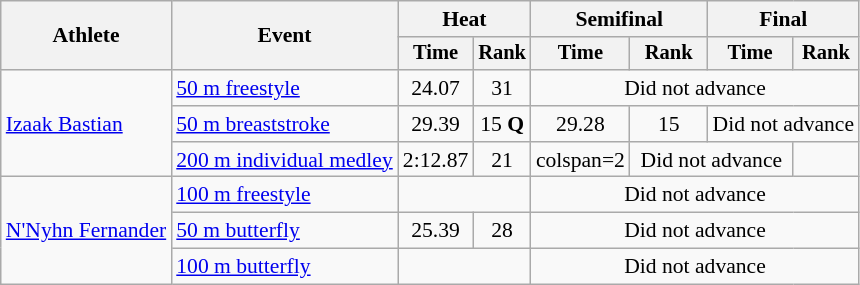<table class=wikitable style=font-size:90%>
<tr>
<th rowspan=2>Athlete</th>
<th rowspan=2>Event</th>
<th colspan=2>Heat</th>
<th colspan=2>Semifinal</th>
<th colspan=2>Final</th>
</tr>
<tr style=font-size:95%>
<th>Time</th>
<th>Rank</th>
<th>Time</th>
<th>Rank</th>
<th>Time</th>
<th>Rank</th>
</tr>
<tr align=center>
<td align=left rowspan=3><a href='#'>Izaak Bastian</a></td>
<td align=left><a href='#'>50 m freestyle</a></td>
<td>24.07</td>
<td>31</td>
<td colspan=4>Did not advance</td>
</tr>
<tr align=center>
<td align=left><a href='#'>50 m breaststroke</a></td>
<td>29.39</td>
<td>15 <strong>Q</strong></td>
<td>29.28</td>
<td>15</td>
<td colspan=2>Did not advance</td>
</tr>
<tr align=center>
<td align=left><a href='#'>200 m individual medley</a></td>
<td>2:12.87</td>
<td>21</td>
<td>colspan=2 </td>
<td colspan=2>Did not advance</td>
</tr>
<tr align=center>
<td align=left rowspan=3><a href='#'>N'Nyhn Fernander</a></td>
<td align=left><a href='#'>100 m freestyle</a></td>
<td colspan=2></td>
<td colspan=4>Did not advance</td>
</tr>
<tr align=center>
<td align=left><a href='#'>50 m butterfly</a></td>
<td>25.39</td>
<td>28</td>
<td colspan=4>Did not advance</td>
</tr>
<tr align=center>
<td align=left><a href='#'>100 m butterfly</a></td>
<td colspan=2></td>
<td colspan=4>Did not advance</td>
</tr>
</table>
